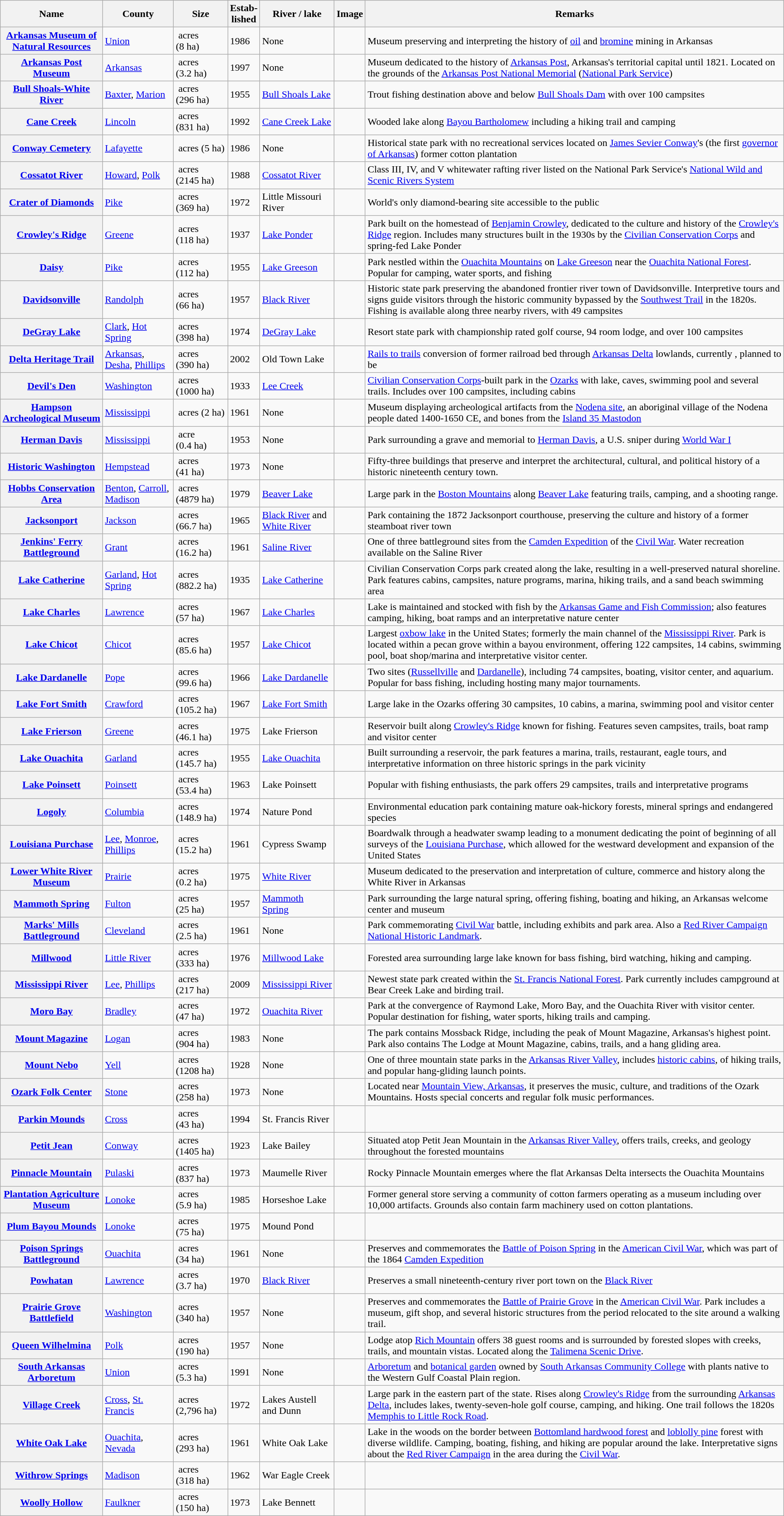<table class="wikitable sortable" style="width:100%">
<tr>
<th style="width:*;" scope="col">Name</th>
<th style="width:*;" scope="col">County</th>
<th style="width:*;" scope="col">Size</th>
<th style="width:*10%" scope="col">Estab-<br>lished</th>
<th style="width:*;" class="unsortable" scope="col">River / lake</th>
<th style="width:*;" class="unsortable" scope="col">Image</th>
<th style="width:*;" class="unsortable" scope="col">Remarks</th>
</tr>
<tr>
<th scope="row"><a href='#'>Arkansas Museum of Natural Resources</a></th>
<td><a href='#'>Union</a></td>
<td> acres <br>(8 ha)</td>
<td>1986</td>
<td>None</td>
<td></td>
<td>Museum preserving and interpreting the history of <a href='#'>oil</a> and <a href='#'>bromine</a> mining in Arkansas</td>
</tr>
<tr>
<th scope="row"><a href='#'>Arkansas Post Museum</a></th>
<td><a href='#'>Arkansas</a></td>
<td> acres (3.2 ha)</td>
<td>1997</td>
<td>None</td>
<td></td>
<td>Museum dedicated to the history of <a href='#'>Arkansas Post</a>, Arkansas's territorial capital until 1821. Located on the grounds of the <a href='#'>Arkansas Post National Memorial</a> (<a href='#'>National Park Service</a>)</td>
</tr>
<tr>
<th scope="row"><a href='#'>Bull Shoals-White River</a></th>
<td><a href='#'>Baxter</a>, <a href='#'>Marion</a></td>
<td> acres (296 ha)</td>
<td>1955</td>
<td><a href='#'>Bull Shoals Lake</a></td>
<td></td>
<td>Trout fishing destination above and below <a href='#'>Bull Shoals Dam</a> with over 100 campsites</td>
</tr>
<tr>
<th scope="row"><a href='#'>Cane Creek</a></th>
<td><a href='#'>Lincoln</a></td>
<td> acres (831 ha)</td>
<td>1992</td>
<td><a href='#'>Cane Creek Lake</a></td>
<td></td>
<td>Wooded lake along <a href='#'>Bayou Bartholomew</a> including a hiking trail and camping</td>
</tr>
<tr>
<th scope="row"><a href='#'>Conway Cemetery</a></th>
<td><a href='#'>Lafayette</a></td>
<td> acres (5 ha)</td>
<td>1986</td>
<td>None</td>
<td></td>
<td>Historical state park with no recreational services located on <a href='#'>James Sevier Conway</a>'s (the first <a href='#'>governor of Arkansas</a>) former cotton plantation</td>
</tr>
<tr>
<th scope="row"><a href='#'>Cossatot River</a></th>
<td><a href='#'>Howard</a>, <a href='#'>Polk</a></td>
<td> acres (2145 ha)</td>
<td>1988</td>
<td><a href='#'>Cossatot River</a></td>
<td></td>
<td>Class III, IV, and V whitewater rafting river listed on the National Park Service's <a href='#'>National Wild and Scenic Rivers System</a></td>
</tr>
<tr>
<th scope="row"><a href='#'>Crater of Diamonds</a></th>
<td><a href='#'>Pike</a></td>
<td> acres (369 ha)</td>
<td>1972</td>
<td>Little Missouri River</td>
<td></td>
<td>World's only diamond-bearing site accessible to the public</td>
</tr>
<tr>
<th scope="row"><a href='#'>Crowley's Ridge</a></th>
<td><a href='#'>Greene</a></td>
<td> acres (118 ha)</td>
<td>1937</td>
<td><a href='#'>Lake Ponder</a></td>
<td></td>
<td>Park built on the homestead of <a href='#'>Benjamin Crowley</a>, dedicated to the culture and history of the <a href='#'>Crowley's Ridge</a> region. Includes many structures built in the 1930s by the <a href='#'>Civilian Conservation Corps</a> and spring-fed Lake Ponder</td>
</tr>
<tr>
<th scope="row"><a href='#'>Daisy</a></th>
<td><a href='#'>Pike</a></td>
<td> acres (112 ha)</td>
<td>1955</td>
<td><a href='#'>Lake Greeson</a></td>
<td></td>
<td>Park nestled within the <a href='#'>Ouachita Mountains</a> on <a href='#'>Lake Greeson</a> near the <a href='#'>Ouachita National Forest</a>. Popular for camping, water sports, and fishing</td>
</tr>
<tr>
<th scope="row"><a href='#'>Davidsonville</a></th>
<td><a href='#'>Randolph</a></td>
<td> acres (66 ha)</td>
<td>1957</td>
<td><a href='#'>Black River</a></td>
<td></td>
<td>Historic state park preserving the abandoned frontier river town of Davidsonville. Interpretive tours and signs guide visitors through the historic community bypassed by the <a href='#'>Southwest Trail</a> in the 1820s. Fishing is available along three nearby rivers, with 49 campsites</td>
</tr>
<tr>
<th scope="row"><a href='#'>DeGray Lake</a></th>
<td><a href='#'>Clark</a>, <a href='#'>Hot Spring</a></td>
<td> acres (398 ha)</td>
<td>1974</td>
<td><a href='#'>DeGray Lake</a></td>
<td></td>
<td>Resort state park with championship rated golf course, 94 room lodge, and over 100 campsites</td>
</tr>
<tr>
<th scope="row"><a href='#'>Delta Heritage Trail</a></th>
<td><a href='#'>Arkansas</a>, <a href='#'>Desha</a>, <a href='#'>Phillips</a></td>
<td> acres (390 ha)</td>
<td>2002</td>
<td>Old Town Lake</td>
<td></td>
<td><a href='#'>Rails to trails</a> conversion of former railroad bed through <a href='#'>Arkansas Delta</a> lowlands, currently , planned to be </td>
</tr>
<tr>
<th scope="row"><a href='#'>Devil's Den</a></th>
<td><a href='#'>Washington</a></td>
<td> acres (1000 ha)</td>
<td>1933</td>
<td><a href='#'>Lee Creek</a></td>
<td></td>
<td><a href='#'>Civilian Conservation Corps</a>-built park in the <a href='#'>Ozarks</a> with lake, caves, swimming pool and several trails. Includes over 100 campsites, including cabins</td>
</tr>
<tr>
<th scope="row"><a href='#'>Hampson Archeological Museum</a></th>
<td><a href='#'>Mississippi</a></td>
<td> acres (2 ha)</td>
<td>1961</td>
<td>None</td>
<td></td>
<td>Museum displaying archeological artifacts from the <a href='#'>Nodena site</a>, an aboriginal village of the Nodena people dated 1400-1650 CE, and bones from the <a href='#'>Island 35 Mastodon</a></td>
</tr>
<tr>
<th scope="row"><a href='#'>Herman Davis</a></th>
<td><a href='#'>Mississippi</a></td>
<td> acre (0.4 ha)</td>
<td>1953</td>
<td>None</td>
<td></td>
<td>Park surrounding a grave and memorial to <a href='#'>Herman Davis</a>, a U.S. sniper during <a href='#'>World War I</a></td>
</tr>
<tr>
<th scope="row"><a href='#'>Historic Washington</a></th>
<td><a href='#'>Hempstead</a></td>
<td> acres (41 ha)</td>
<td>1973</td>
<td>None</td>
<td></td>
<td>Fifty-three buildings that preserve and interpret the architectural, cultural, and political history of a historic nineteenth century town.</td>
</tr>
<tr>
<th scope="row"><a href='#'>Hobbs Conservation Area</a></th>
<td><a href='#'>Benton</a>, <a href='#'>Carroll</a>, <a href='#'>Madison</a></td>
<td> acres (4879 ha)</td>
<td>1979</td>
<td><a href='#'>Beaver Lake</a></td>
<td></td>
<td>Large park in the <a href='#'>Boston Mountains</a> along <a href='#'>Beaver Lake</a> featuring trails, camping, and a shooting range.</td>
</tr>
<tr>
<th scope="row"><a href='#'>Jacksonport</a></th>
<td><a href='#'>Jackson</a></td>
<td> acres (66.7 ha)</td>
<td>1965</td>
<td><a href='#'>Black River</a> and <a href='#'>White River</a></td>
<td></td>
<td>Park containing the 1872 Jacksonport courthouse, preserving the culture and history of a former steamboat river town</td>
</tr>
<tr>
<th scope="row"><a href='#'>Jenkins' Ferry Battleground</a></th>
<td><a href='#'>Grant</a></td>
<td> acres (16.2 ha)</td>
<td>1961</td>
<td><a href='#'>Saline River</a></td>
<td></td>
<td>One of three battleground sites from the <a href='#'>Camden Expedition</a> of the <a href='#'>Civil War</a>. Water recreation available on the Saline River</td>
</tr>
<tr>
<th scope="row"><a href='#'>Lake Catherine</a></th>
<td><a href='#'>Garland</a>, <a href='#'>Hot Spring</a></td>
<td> acres (882.2 ha)</td>
<td>1935</td>
<td><a href='#'>Lake Catherine</a></td>
<td></td>
<td>Civilian Conservation Corps park created along the lake, resulting in a well-preserved natural shoreline. Park features cabins, campsites, nature programs, marina, hiking trails, and a sand beach swimming area</td>
</tr>
<tr>
<th scope="row"><a href='#'>Lake Charles</a></th>
<td><a href='#'>Lawrence</a></td>
<td> acres (57 ha)</td>
<td>1967</td>
<td><a href='#'>Lake Charles</a></td>
<td></td>
<td>Lake is maintained and stocked with fish by the <a href='#'>Arkansas Game and Fish Commission</a>; also features camping, hiking, boat ramps and an interpretative nature center</td>
</tr>
<tr>
<th scope="row"><a href='#'>Lake Chicot</a></th>
<td><a href='#'>Chicot</a></td>
<td> acres (85.6 ha)</td>
<td>1957</td>
<td><a href='#'>Lake Chicot</a></td>
<td></td>
<td>Largest <a href='#'>oxbow lake</a> in the United States; formerly the main channel of the <a href='#'>Mississippi River</a>. Park is located within a pecan grove within a bayou environment, offering 122 campsites, 14 cabins, swimming pool, boat shop/marina and interpretative visitor center.</td>
</tr>
<tr>
<th scope="row"><a href='#'>Lake Dardanelle</a></th>
<td><a href='#'>Pope</a></td>
<td> acres (99.6 ha)</td>
<td>1966</td>
<td><a href='#'>Lake Dardanelle</a></td>
<td></td>
<td>Two sites (<a href='#'>Russellville</a> and <a href='#'>Dardanelle</a>), including 74 campsites, boating, visitor center, and aquarium. Popular for bass fishing, including hosting many major tournaments.</td>
</tr>
<tr>
<th scope="row"><a href='#'>Lake Fort Smith</a></th>
<td><a href='#'>Crawford</a></td>
<td> acres (105.2 ha)</td>
<td>1967</td>
<td><a href='#'>Lake Fort Smith</a></td>
<td></td>
<td>Large lake in the Ozarks offering 30 campsites, 10 cabins, a marina, swimming pool and visitor center</td>
</tr>
<tr>
<th scope="row"><a href='#'>Lake Frierson</a></th>
<td><a href='#'>Greene</a></td>
<td> acres (46.1 ha)</td>
<td>1975</td>
<td>Lake Frierson</td>
<td></td>
<td>Reservoir built along <a href='#'>Crowley's Ridge</a> known for fishing. Features seven campsites, trails, boat ramp and visitor center</td>
</tr>
<tr>
<th scope="row"><a href='#'>Lake Ouachita</a></th>
<td><a href='#'>Garland</a></td>
<td> acres (145.7 ha)</td>
<td>1955</td>
<td><a href='#'>Lake Ouachita</a></td>
<td></td>
<td>Built surrounding a reservoir, the park features a marina, trails, restaurant, eagle tours, and interpretative information on three historic springs in the park vicinity</td>
</tr>
<tr>
<th scope="row"><a href='#'>Lake Poinsett</a></th>
<td><a href='#'>Poinsett</a></td>
<td> acres (53.4 ha)</td>
<td>1963</td>
<td>Lake Poinsett</td>
<td></td>
<td>Popular with fishing enthusiasts, the park offers 29 campsites, trails and interpretative programs</td>
</tr>
<tr>
<th scope="row"><a href='#'>Logoly</a></th>
<td><a href='#'>Columbia</a></td>
<td> acres (148.9 ha)</td>
<td>1974</td>
<td>Nature Pond</td>
<td></td>
<td>Environmental education park containing mature oak-hickory forests, mineral springs and endangered species</td>
</tr>
<tr>
<th scope="row"><a href='#'>Louisiana Purchase</a></th>
<td><a href='#'>Lee</a>, <a href='#'>Monroe</a>, <a href='#'>Phillips</a></td>
<td> acres (15.2 ha)</td>
<td>1961</td>
<td>Cypress Swamp</td>
<td></td>
<td>Boardwalk through a headwater swamp leading to a monument dedicating the point of beginning of all surveys of the <a href='#'>Louisiana Purchase</a>, which allowed for the westward development and expansion of the United States</td>
</tr>
<tr>
<th scope="row"><a href='#'>Lower White River Museum</a></th>
<td><a href='#'>Prairie</a></td>
<td> acres (0.2 ha)</td>
<td>1975</td>
<td><a href='#'>White River</a></td>
<td></td>
<td>Museum dedicated to the preservation and interpretation of culture, commerce and history along the White River in Arkansas</td>
</tr>
<tr>
<th scope="row"><a href='#'>Mammoth Spring</a></th>
<td><a href='#'>Fulton</a></td>
<td> acres (25 ha)</td>
<td>1957</td>
<td><a href='#'>Mammoth Spring</a></td>
<td></td>
<td>Park surrounding the large natural spring, offering fishing, boating and hiking, an Arkansas welcome center and museum</td>
</tr>
<tr>
<th scope="row"><a href='#'>Marks' Mills Battleground</a></th>
<td><a href='#'>Cleveland</a></td>
<td> acres (2.5 ha)</td>
<td>1961</td>
<td>None</td>
<td></td>
<td>Park commemorating <a href='#'>Civil War</a> battle, including exhibits and park area. Also a <a href='#'>Red River Campaign</a> <a href='#'>National Historic Landmark</a>.</td>
</tr>
<tr>
<th scope="row"><a href='#'>Millwood</a></th>
<td><a href='#'>Little River</a></td>
<td> acres (333 ha)</td>
<td>1976</td>
<td><a href='#'>Millwood Lake</a></td>
<td></td>
<td>Forested area surrounding large lake known for bass fishing, bird watching, hiking and camping.</td>
</tr>
<tr>
<th scope="row"><a href='#'>Mississippi River</a></th>
<td><a href='#'>Lee</a>, <a href='#'>Phillips</a></td>
<td> acres (217 ha)</td>
<td>2009</td>
<td><a href='#'>Mississippi River</a></td>
<td></td>
<td>Newest state park created within the <a href='#'>St. Francis National Forest</a>. Park currently includes campground at Bear Creek Lake and birding trail.</td>
</tr>
<tr>
<th scope="row"><a href='#'>Moro Bay</a></th>
<td><a href='#'>Bradley</a></td>
<td> acres (47 ha)</td>
<td>1972</td>
<td><a href='#'>Ouachita River</a></td>
<td></td>
<td>Park at the convergence of Raymond Lake, Moro Bay, and the Ouachita River with visitor center. Popular destination for fishing, water sports, hiking trails and camping.</td>
</tr>
<tr>
<th scope="row"><a href='#'>Mount Magazine</a></th>
<td><a href='#'>Logan</a></td>
<td> acres (904 ha)</td>
<td>1983</td>
<td>None</td>
<td></td>
<td>The park contains Mossback Ridge, including the peak of Mount Magazine, Arkansas's highest point. Park also contains The Lodge at Mount Magazine, cabins, trails, and a hang gliding area.</td>
</tr>
<tr>
<th scope="row"><a href='#'>Mount Nebo</a></th>
<td><a href='#'>Yell</a></td>
<td> acres (1208 ha)</td>
<td>1928</td>
<td>None</td>
<td></td>
<td>One of three mountain state parks in the <a href='#'>Arkansas River Valley</a>, includes <a href='#'>historic cabins</a>,  of hiking trails, and popular hang-gliding launch points.</td>
</tr>
<tr>
<th scope="row"><a href='#'>Ozark Folk Center</a></th>
<td><a href='#'>Stone</a></td>
<td> acres (258 ha)</td>
<td>1973</td>
<td>None</td>
<td></td>
<td>Located near <a href='#'>Mountain View, Arkansas</a>, it preserves the music, culture, and traditions of the Ozark Mountains. Hosts special concerts and regular folk music performances.</td>
</tr>
<tr>
<th scope="row"><a href='#'>Parkin Mounds</a></th>
<td><a href='#'>Cross</a></td>
<td> acres (43 ha)</td>
<td>1994</td>
<td>St. Francis River</td>
<td></td>
<td></td>
</tr>
<tr>
<th scope="row"><a href='#'>Petit Jean</a></th>
<td><a href='#'>Conway</a></td>
<td> acres (1405 ha)</td>
<td>1923</td>
<td>Lake Bailey</td>
<td></td>
<td>Situated atop Petit Jean Mountain in the <a href='#'>Arkansas River Valley</a>, offers trails, creeks, and geology throughout the forested mountains</td>
</tr>
<tr>
<th scope="row"><a href='#'>Pinnacle Mountain</a></th>
<td><a href='#'>Pulaski</a></td>
<td> acres (837 ha)</td>
<td>1973</td>
<td>Maumelle River</td>
<td></td>
<td>Rocky Pinnacle Mountain emerges where the flat Arkansas Delta intersects the Ouachita Mountains</td>
</tr>
<tr>
<th scope="row"><a href='#'>Plantation Agriculture Museum</a></th>
<td><a href='#'>Lonoke</a></td>
<td> acres (5.9 ha)</td>
<td>1985</td>
<td>Horseshoe Lake</td>
<td></td>
<td>Former general store serving a community of cotton farmers operating as a museum including over 10,000 artifacts. Grounds also contain farm machinery used on cotton plantations.</td>
</tr>
<tr>
<th scope="row"><a href='#'>Plum Bayou Mounds</a></th>
<td><a href='#'>Lonoke</a></td>
<td> acres (75 ha)</td>
<td>1975</td>
<td>Mound Pond</td>
<td></td>
<td></td>
</tr>
<tr>
<th scope="row"><a href='#'>Poison Springs Battleground</a></th>
<td><a href='#'>Ouachita</a></td>
<td> acres (34 ha)</td>
<td>1961</td>
<td>None</td>
<td></td>
<td>Preserves and commemorates the <a href='#'>Battle of Poison Spring</a> in the <a href='#'>American Civil War</a>, which was part of the 1864 <a href='#'>Camden Expedition</a></td>
</tr>
<tr>
<th scope="row"><a href='#'>Powhatan</a></th>
<td><a href='#'>Lawrence</a></td>
<td> acres (3.7 ha)</td>
<td>1970</td>
<td><a href='#'>Black River</a></td>
<td></td>
<td>Preserves a small nineteenth-century river port town on the <a href='#'>Black River</a></td>
</tr>
<tr>
<th scope="row"><a href='#'>Prairie Grove Battlefield</a></th>
<td><a href='#'>Washington</a></td>
<td> acres (340 ha)</td>
<td>1957</td>
<td>None</td>
<td></td>
<td>Preserves and commemorates the <a href='#'>Battle of Prairie Grove</a> in the <a href='#'>American Civil War</a>. Park includes a museum, gift shop, and several historic structures from the period relocated to the site around a walking trail.</td>
</tr>
<tr>
<th scope="row"><a href='#'>Queen Wilhelmina</a></th>
<td><a href='#'>Polk</a></td>
<td> acres (190 ha)</td>
<td>1957</td>
<td>None</td>
<td></td>
<td>Lodge atop <a href='#'>Rich Mountain</a> offers 38 guest rooms and is surrounded by forested slopes with creeks, trails, and mountain vistas. Located along the <a href='#'>Talimena Scenic Drive</a>.</td>
</tr>
<tr>
<th scope="row"><a href='#'>South Arkansas Arboretum</a></th>
<td><a href='#'>Union</a></td>
<td> acres (5.3 ha)</td>
<td>1991</td>
<td>None</td>
<td></td>
<td><a href='#'>Arboretum</a> and <a href='#'>botanical garden</a> owned by <a href='#'>South Arkansas Community College</a> with plants native to the Western Gulf Coastal Plain region.</td>
</tr>
<tr>
<th scope="row"><a href='#'>Village Creek</a></th>
<td><a href='#'>Cross</a>, <a href='#'>St. Francis</a></td>
<td> acres (2,796 ha)</td>
<td>1972</td>
<td>Lakes Austell and Dunn</td>
<td></td>
<td>Large park in the eastern part of the state. Rises along <a href='#'>Crowley's Ridge</a> from the surrounding <a href='#'>Arkansas Delta</a>, includes lakes, twenty-seven-hole golf course, camping, and hiking. One trail follows the 1820s <a href='#'>Memphis to Little Rock Road</a>.</td>
</tr>
<tr>
<th scope="row"><a href='#'>White Oak Lake</a></th>
<td><a href='#'>Ouachita</a>, <a href='#'>Nevada</a></td>
<td> acres (293 ha)</td>
<td>1961</td>
<td>White Oak Lake</td>
<td></td>
<td>Lake in the woods on the border between <a href='#'>Bottomland hardwood forest</a> and <a href='#'>loblolly pine</a> forest with diverse wildlife. Camping, boating, fishing, and hiking are popular around the lake. Interpretative signs about the <a href='#'>Red River Campaign</a> in the area during the <a href='#'>Civil War</a>.</td>
</tr>
<tr>
<th scope="row"><a href='#'>Withrow Springs</a></th>
<td><a href='#'>Madison</a></td>
<td> acres (318 ha)</td>
<td>1962</td>
<td>War Eagle Creek</td>
<td></td>
<td></td>
</tr>
<tr>
<th scope="row"><a href='#'>Woolly Hollow</a></th>
<td><a href='#'>Faulkner</a></td>
<td> acres (150 ha)</td>
<td>1973</td>
<td>Lake Bennett</td>
<td></td>
<td></td>
</tr>
</table>
